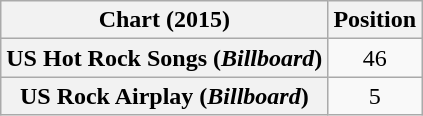<table class="wikitable plainrowheaders sortable" style="text-align:center;">
<tr>
<th>Chart (2015)</th>
<th>Position</th>
</tr>
<tr>
<th scope="row">US Hot Rock Songs (<em>Billboard</em>)</th>
<td>46</td>
</tr>
<tr>
<th scope="row">US Rock Airplay (<em>Billboard</em>)</th>
<td>5</td>
</tr>
</table>
